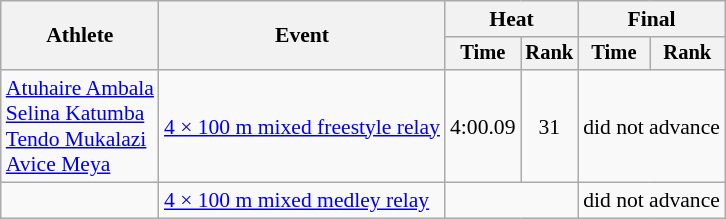<table class=wikitable style="font-size:90%">
<tr>
<th rowspan="2">Athlete</th>
<th rowspan="2">Event</th>
<th colspan="2">Heat</th>
<th colspan="2">Final</th>
</tr>
<tr style="font-size:95%">
<th>Time</th>
<th>Rank</th>
<th>Time</th>
<th>Rank</th>
</tr>
<tr align=center>
<td align=left><a href='#'>Atuhaire Ambala</a><br><a href='#'>Selina Katumba</a><br><a href='#'>Tendo Mukalazi</a><br><a href='#'>Avice Meya</a></td>
<td align=left><a href='#'>4 × 100 m mixed freestyle relay</a></td>
<td>4:00.09</td>
<td>31</td>
<td colspan=2>did not advance</td>
</tr>
<tr align=center>
<td align=left></td>
<td align=left><a href='#'>4 × 100 m mixed medley relay</a></td>
<td colspan=2></td>
<td colspan=2>did not advance</td>
</tr>
</table>
